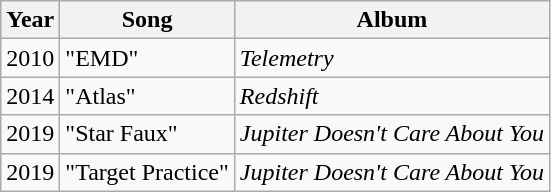<table class="wikitable">
<tr>
<th>Year</th>
<th>Song</th>
<th>Album</th>
</tr>
<tr>
<td align="center" valign="top">2010</td>
<td align="left" valign="top">"EMD"</td>
<td align="left" valign="top"><em>Telemetry</em></td>
</tr>
<tr>
<td align="center" valign="top">2014</td>
<td align="left" valign="top">"Atlas"</td>
<td align="left" valign="top"><em>Redshift</em></td>
</tr>
<tr>
<td align="center" valign="top">2019</td>
<td align="left" valign="top">"Star Faux"</td>
<td align="left" valign="top"><em>Jupiter Doesn't Care About You</em></td>
</tr>
<tr>
<td align="center" valign="top">2019</td>
<td align="left" valign="top">"Target Practice"</td>
<td align="left" valign="top"><em>Jupiter Doesn't Care About You</em></td>
</tr>
</table>
